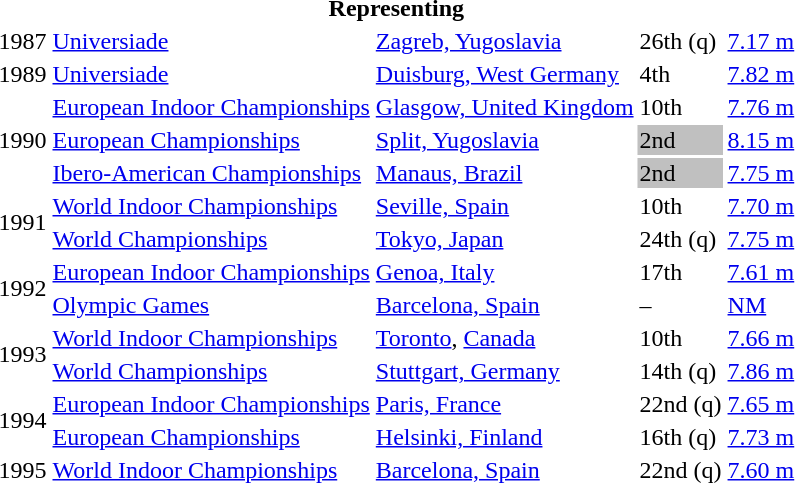<table>
<tr>
<th colspan="5">Representing </th>
</tr>
<tr>
<td>1987</td>
<td><a href='#'>Universiade</a></td>
<td><a href='#'>Zagreb, Yugoslavia</a></td>
<td>26th (q)</td>
<td><a href='#'>7.17 m</a></td>
</tr>
<tr>
<td>1989</td>
<td><a href='#'>Universiade</a></td>
<td><a href='#'>Duisburg, West Germany</a></td>
<td>4th</td>
<td><a href='#'>7.82 m</a></td>
</tr>
<tr>
<td rowspan=3>1990</td>
<td><a href='#'>European Indoor Championships</a></td>
<td><a href='#'>Glasgow, United Kingdom</a></td>
<td>10th</td>
<td><a href='#'>7.76 m</a></td>
</tr>
<tr>
<td><a href='#'>European Championships</a></td>
<td><a href='#'>Split, Yugoslavia</a></td>
<td bgcolor=silver>2nd</td>
<td><a href='#'>8.15 m</a></td>
</tr>
<tr>
<td><a href='#'>Ibero-American Championships</a></td>
<td><a href='#'>Manaus, Brazil</a></td>
<td bgcolor=silver>2nd</td>
<td><a href='#'>7.75 m</a></td>
</tr>
<tr>
<td rowspan=2>1991</td>
<td><a href='#'>World Indoor Championships</a></td>
<td><a href='#'>Seville, Spain</a></td>
<td>10th</td>
<td><a href='#'>7.70 m</a></td>
</tr>
<tr>
<td><a href='#'>World Championships</a></td>
<td><a href='#'>Tokyo, Japan</a></td>
<td>24th (q)</td>
<td><a href='#'>7.75 m</a></td>
</tr>
<tr>
<td rowspan=2>1992</td>
<td><a href='#'>European Indoor Championships</a></td>
<td><a href='#'>Genoa, Italy</a></td>
<td>17th</td>
<td><a href='#'>7.61 m</a></td>
</tr>
<tr>
<td><a href='#'>Olympic Games</a></td>
<td><a href='#'>Barcelona, Spain</a></td>
<td>–</td>
<td><a href='#'>NM</a></td>
</tr>
<tr>
<td rowspan=2>1993</td>
<td><a href='#'>World Indoor Championships</a></td>
<td><a href='#'>Toronto</a>, <a href='#'>Canada</a></td>
<td>10th</td>
<td><a href='#'>7.66 m</a></td>
</tr>
<tr>
<td><a href='#'>World Championships</a></td>
<td><a href='#'>Stuttgart, Germany</a></td>
<td>14th (q)</td>
<td><a href='#'>7.86 m</a></td>
</tr>
<tr>
<td rowspan=2>1994</td>
<td><a href='#'>European Indoor Championships</a></td>
<td><a href='#'>Paris, France</a></td>
<td>22nd (q)</td>
<td><a href='#'>7.65 m</a></td>
</tr>
<tr>
<td><a href='#'>European Championships</a></td>
<td><a href='#'>Helsinki, Finland</a></td>
<td>16th (q)</td>
<td><a href='#'>7.73 m</a></td>
</tr>
<tr>
<td>1995</td>
<td><a href='#'>World Indoor Championships</a></td>
<td><a href='#'>Barcelona, Spain</a></td>
<td>22nd (q)</td>
<td><a href='#'>7.60 m</a></td>
</tr>
</table>
